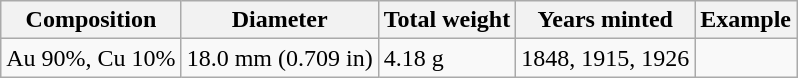<table class="wikitable">
<tr>
<th>Composition</th>
<th>Diameter</th>
<th>Total weight</th>
<th>Years minted</th>
<th>Example</th>
</tr>
<tr>
<td>Au 90%, Cu 10%</td>
<td>18.0 mm (0.709 in)</td>
<td>4.18 g</td>
<td>1848, 1915, 1926</td>
<td></td>
</tr>
</table>
